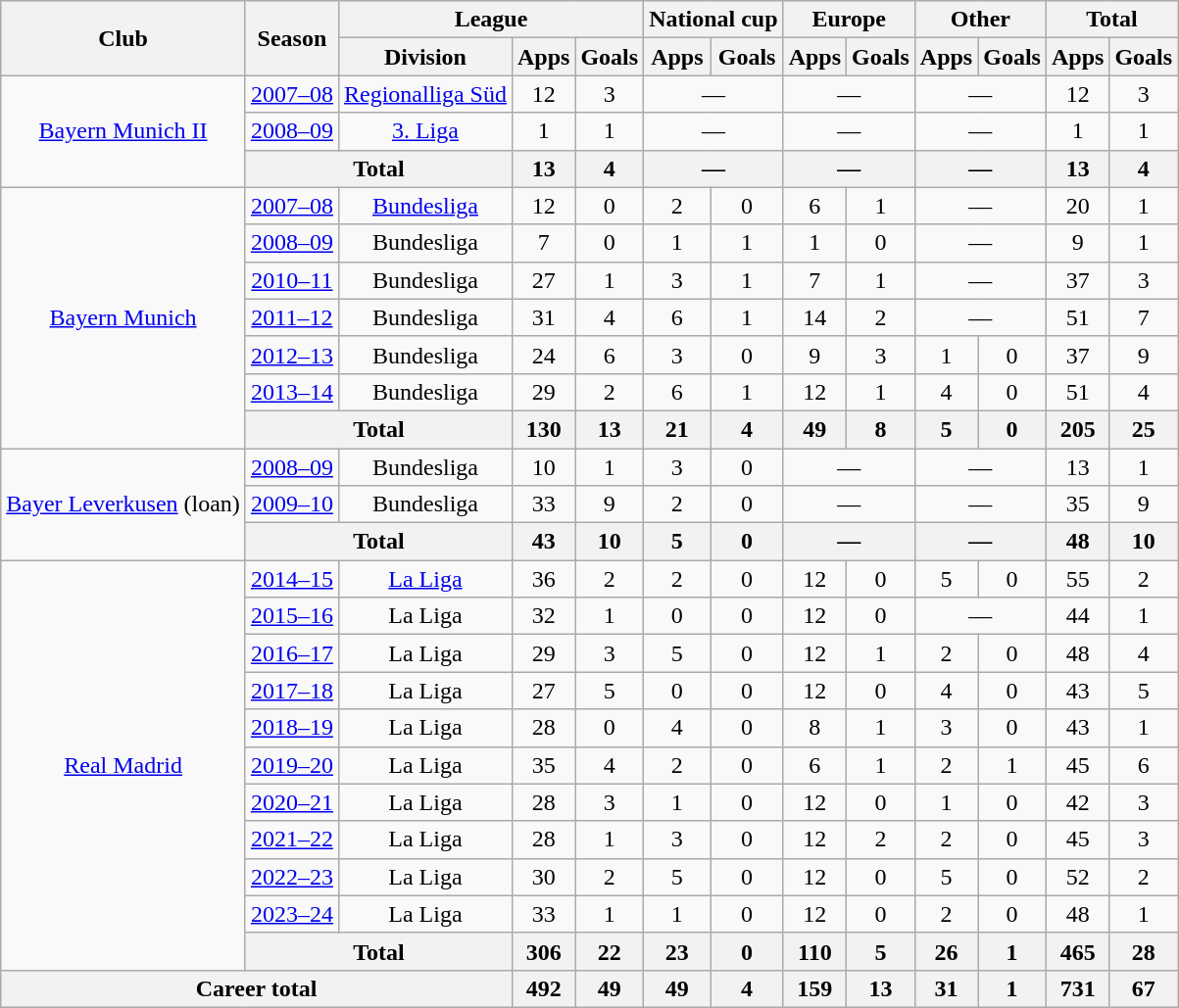<table class="wikitable" style="text-align:center">
<tr>
<th rowspan="2">Club</th>
<th rowspan="2">Season</th>
<th colspan="3">League</th>
<th colspan="2">National cup</th>
<th colspan="2">Europe</th>
<th colspan="2">Other</th>
<th colspan="2">Total</th>
</tr>
<tr>
<th>Division</th>
<th>Apps</th>
<th>Goals</th>
<th>Apps</th>
<th>Goals</th>
<th>Apps</th>
<th>Goals</th>
<th>Apps</th>
<th>Goals</th>
<th>Apps</th>
<th>Goals</th>
</tr>
<tr>
<td rowspan="3"><a href='#'>Bayern Munich II</a></td>
<td><a href='#'>2007–08</a></td>
<td><a href='#'>Regionalliga Süd</a></td>
<td>12</td>
<td>3</td>
<td colspan="2">—</td>
<td colspan="2">—</td>
<td colspan="2">—</td>
<td>12</td>
<td>3</td>
</tr>
<tr>
<td><a href='#'>2008–09</a></td>
<td><a href='#'>3. Liga</a></td>
<td>1</td>
<td>1</td>
<td colspan="2">—</td>
<td colspan="2">—</td>
<td colspan="2">—</td>
<td>1</td>
<td>1</td>
</tr>
<tr>
<th colspan="2">Total</th>
<th>13</th>
<th>4</th>
<th colspan="2">—</th>
<th colspan="2">—</th>
<th colspan="2">—</th>
<th>13</th>
<th>4</th>
</tr>
<tr>
<td rowspan="7"><a href='#'>Bayern Munich</a></td>
<td><a href='#'>2007–08</a></td>
<td><a href='#'>Bundesliga</a></td>
<td>12</td>
<td>0</td>
<td>2</td>
<td>0</td>
<td>6</td>
<td>1</td>
<td colspan="2">—</td>
<td>20</td>
<td>1</td>
</tr>
<tr>
<td><a href='#'>2008–09</a></td>
<td>Bundesliga</td>
<td>7</td>
<td>0</td>
<td>1</td>
<td>1</td>
<td>1</td>
<td>0</td>
<td colspan="2">—</td>
<td>9</td>
<td>1</td>
</tr>
<tr>
<td><a href='#'>2010–11</a></td>
<td>Bundesliga</td>
<td>27</td>
<td>1</td>
<td>3</td>
<td>1</td>
<td>7</td>
<td>1</td>
<td colspan="2">—</td>
<td>37</td>
<td>3</td>
</tr>
<tr>
<td><a href='#'>2011–12</a></td>
<td>Bundesliga</td>
<td>31</td>
<td>4</td>
<td>6</td>
<td>1</td>
<td>14</td>
<td>2</td>
<td colspan="2">—</td>
<td>51</td>
<td>7</td>
</tr>
<tr>
<td><a href='#'>2012–13</a></td>
<td>Bundesliga</td>
<td>24</td>
<td>6</td>
<td>3</td>
<td>0</td>
<td>9</td>
<td>3</td>
<td>1</td>
<td>0</td>
<td>37</td>
<td>9</td>
</tr>
<tr>
<td><a href='#'>2013–14</a></td>
<td>Bundesliga</td>
<td>29</td>
<td>2</td>
<td>6</td>
<td>1</td>
<td>12</td>
<td>1</td>
<td>4</td>
<td>0</td>
<td>51</td>
<td>4</td>
</tr>
<tr>
<th colspan="2">Total</th>
<th>130</th>
<th>13</th>
<th>21</th>
<th>4</th>
<th>49</th>
<th>8</th>
<th>5</th>
<th>0</th>
<th>205</th>
<th>25</th>
</tr>
<tr>
<td rowspan="3"><a href='#'>Bayer Leverkusen</a> (loan)</td>
<td><a href='#'>2008–09</a></td>
<td>Bundesliga</td>
<td>10</td>
<td>1</td>
<td>3</td>
<td>0</td>
<td colspan="2">—</td>
<td colspan="2">—</td>
<td>13</td>
<td>1</td>
</tr>
<tr>
<td><a href='#'>2009–10</a></td>
<td>Bundesliga</td>
<td>33</td>
<td>9</td>
<td>2</td>
<td>0</td>
<td colspan="2">—</td>
<td colspan="2">—</td>
<td>35</td>
<td>9</td>
</tr>
<tr>
<th colspan="2">Total</th>
<th>43</th>
<th>10</th>
<th>5</th>
<th>0</th>
<th colspan="2">—</th>
<th colspan="2">—</th>
<th>48</th>
<th>10</th>
</tr>
<tr>
<td rowspan="11"><a href='#'>Real Madrid</a></td>
<td><a href='#'>2014–15</a></td>
<td><a href='#'>La Liga</a></td>
<td>36</td>
<td>2</td>
<td>2</td>
<td>0</td>
<td>12</td>
<td>0</td>
<td>5</td>
<td>0</td>
<td>55</td>
<td>2</td>
</tr>
<tr>
<td><a href='#'>2015–16</a></td>
<td>La Liga</td>
<td>32</td>
<td>1</td>
<td>0</td>
<td>0</td>
<td>12</td>
<td>0</td>
<td colspan="2">—</td>
<td>44</td>
<td>1</td>
</tr>
<tr>
<td><a href='#'>2016–17</a></td>
<td>La Liga</td>
<td>29</td>
<td>3</td>
<td>5</td>
<td>0</td>
<td>12</td>
<td>1</td>
<td>2</td>
<td>0</td>
<td>48</td>
<td>4</td>
</tr>
<tr>
<td><a href='#'>2017–18</a></td>
<td>La Liga</td>
<td>27</td>
<td>5</td>
<td>0</td>
<td>0</td>
<td>12</td>
<td>0</td>
<td>4</td>
<td>0</td>
<td>43</td>
<td>5</td>
</tr>
<tr>
<td><a href='#'>2018–19</a></td>
<td>La Liga</td>
<td>28</td>
<td>0</td>
<td>4</td>
<td>0</td>
<td>8</td>
<td>1</td>
<td>3</td>
<td>0</td>
<td>43</td>
<td>1</td>
</tr>
<tr>
<td><a href='#'>2019–20</a></td>
<td>La Liga</td>
<td>35</td>
<td>4</td>
<td>2</td>
<td>0</td>
<td>6</td>
<td>1</td>
<td>2</td>
<td>1</td>
<td>45</td>
<td>6</td>
</tr>
<tr>
<td><a href='#'>2020–21</a></td>
<td>La Liga</td>
<td>28</td>
<td>3</td>
<td>1</td>
<td>0</td>
<td>12</td>
<td>0</td>
<td>1</td>
<td>0</td>
<td>42</td>
<td>3</td>
</tr>
<tr>
<td><a href='#'>2021–22</a></td>
<td>La Liga</td>
<td>28</td>
<td>1</td>
<td>3</td>
<td>0</td>
<td>12</td>
<td>2</td>
<td>2</td>
<td>0</td>
<td>45</td>
<td>3</td>
</tr>
<tr>
<td><a href='#'>2022–23</a></td>
<td>La Liga</td>
<td>30</td>
<td>2</td>
<td>5</td>
<td>0</td>
<td>12</td>
<td>0</td>
<td>5</td>
<td>0</td>
<td>52</td>
<td>2</td>
</tr>
<tr>
<td><a href='#'>2023–24</a></td>
<td>La Liga</td>
<td>33</td>
<td>1</td>
<td>1</td>
<td>0</td>
<td>12</td>
<td>0</td>
<td>2</td>
<td>0</td>
<td>48</td>
<td>1</td>
</tr>
<tr>
<th colspan="2">Total</th>
<th>306</th>
<th>22</th>
<th>23</th>
<th>0</th>
<th>110</th>
<th>5</th>
<th>26</th>
<th>1</th>
<th>465</th>
<th>28</th>
</tr>
<tr>
<th colspan="3">Career total</th>
<th>492</th>
<th>49</th>
<th>49</th>
<th>4</th>
<th>159</th>
<th>13</th>
<th>31</th>
<th>1</th>
<th>731</th>
<th>67</th>
</tr>
</table>
